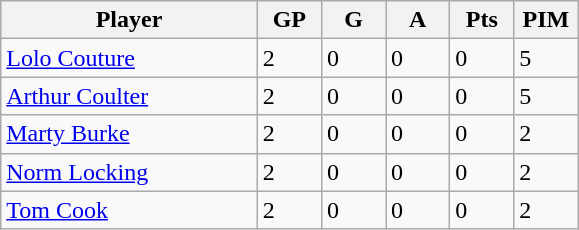<table class="wikitable">
<tr>
<th bgcolor="#DDDDFF" width="40%">Player</th>
<th bgcolor="#DDDDFF" width="10%">GP</th>
<th bgcolor="#DDDDFF" width="10%">G</th>
<th bgcolor="#DDDDFF" width="10%">A</th>
<th bgcolor="#DDDDFF" width="10%">Pts</th>
<th bgcolor="#DDDDFF" width="10%">PIM</th>
</tr>
<tr>
<td><a href='#'>Lolo Couture</a></td>
<td>2</td>
<td>0</td>
<td>0</td>
<td>0</td>
<td>5</td>
</tr>
<tr>
<td><a href='#'>Arthur Coulter</a></td>
<td>2</td>
<td>0</td>
<td>0</td>
<td>0</td>
<td>5</td>
</tr>
<tr>
<td><a href='#'>Marty Burke</a></td>
<td>2</td>
<td>0</td>
<td>0</td>
<td>0</td>
<td>2</td>
</tr>
<tr>
<td><a href='#'>Norm Locking</a></td>
<td>2</td>
<td>0</td>
<td>0</td>
<td>0</td>
<td>2</td>
</tr>
<tr>
<td><a href='#'>Tom Cook</a></td>
<td>2</td>
<td>0</td>
<td>0</td>
<td>0</td>
<td>2</td>
</tr>
</table>
